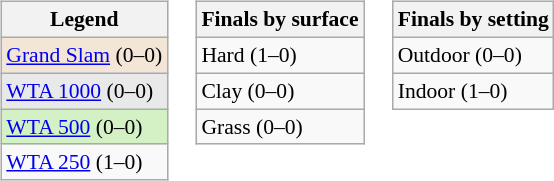<table>
<tr valign=top>
<td><br><table class="wikitable" style=font-size:90%>
<tr>
<th>Legend</th>
</tr>
<tr>
<td bgcolor="#f3e6d7"><a href='#'>Grand Slam</a> (0–0)</td>
</tr>
<tr>
<td bgcolor="#e9e9e9"><a href='#'>WTA 1000</a> (0–0)</td>
</tr>
<tr>
<td bgcolor="#d4f1c5"><a href='#'>WTA 500</a> (0–0)</td>
</tr>
<tr>
<td><a href='#'>WTA 250</a> (1–0)</td>
</tr>
</table>
</td>
<td><br><table class="wikitable" style=font-size:90%>
<tr>
<th>Finals by surface</th>
</tr>
<tr>
<td>Hard (1–0)</td>
</tr>
<tr>
<td>Clay (0–0)</td>
</tr>
<tr>
<td>Grass (0–0)</td>
</tr>
</table>
</td>
<td><br><table class="wikitable" style=font-size:90%>
<tr>
<th>Finals by setting</th>
</tr>
<tr>
<td>Outdoor (0–0)</td>
</tr>
<tr>
<td>Indoor (1–0)</td>
</tr>
</table>
</td>
</tr>
</table>
